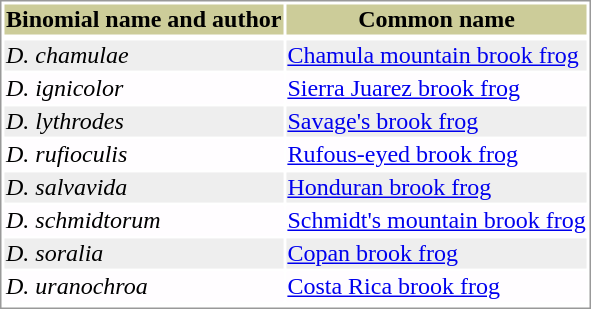<table style="text-align:left; border:1px solid #999999; ">
<tr style="background:#CCCC99; text-align: center; ">
<th>Binomial name and author</th>
<th>Common name</th>
</tr>
<tr>
</tr>
<tr style="background:#EEEEEE;">
<td><em>D. chamulae</em> </td>
<td><a href='#'>Chamula mountain brook frog</a></td>
</tr>
<tr style="background:#FFFDFF;">
<td><em>D. ignicolor</em> </td>
<td><a href='#'>Sierra Juarez brook frog</a></td>
</tr>
<tr style="background:#EEEEEE;">
<td><em>D. lythrodes</em> </td>
<td><a href='#'>Savage's brook frog</a></td>
</tr>
<tr style="background:#FFFDFF;">
<td><em>D. rufioculis</em> </td>
<td><a href='#'>Rufous-eyed brook frog</a></td>
</tr>
<tr style="background:#EEEEEE;">
<td><em>D. salvavida</em> </td>
<td><a href='#'>Honduran brook frog</a></td>
</tr>
<tr style="background:#FFFDFF;">
<td><em>D. schmidtorum</em> </td>
<td><a href='#'>Schmidt's mountain brook frog</a></td>
</tr>
<tr style="background:#EEEEEE;">
<td><em>D. soralia</em> </td>
<td><a href='#'>Copan brook frog</a></td>
</tr>
<tr style="background:#FFFDFF;">
<td><em>D. uranochroa</em> </td>
<td><a href='#'>Costa Rica brook frog</a></td>
</tr>
<tr>
</tr>
</table>
